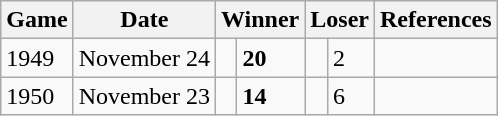<table class="wikitable">
<tr>
<th>Game</th>
<th>Date</th>
<th colspan="2">Winner</th>
<th colspan="2">Loser</th>
<th>References</th>
</tr>
<tr>
<td>1949</td>
<td>November 24</td>
<td><strong></strong></td>
<td><strong>20</strong></td>
<td></td>
<td>2</td>
<td></td>
</tr>
<tr>
<td>1950</td>
<td>November 23</td>
<td><strong></strong></td>
<td><strong>14</strong></td>
<td></td>
<td>6</td>
<td></td>
</tr>
</table>
